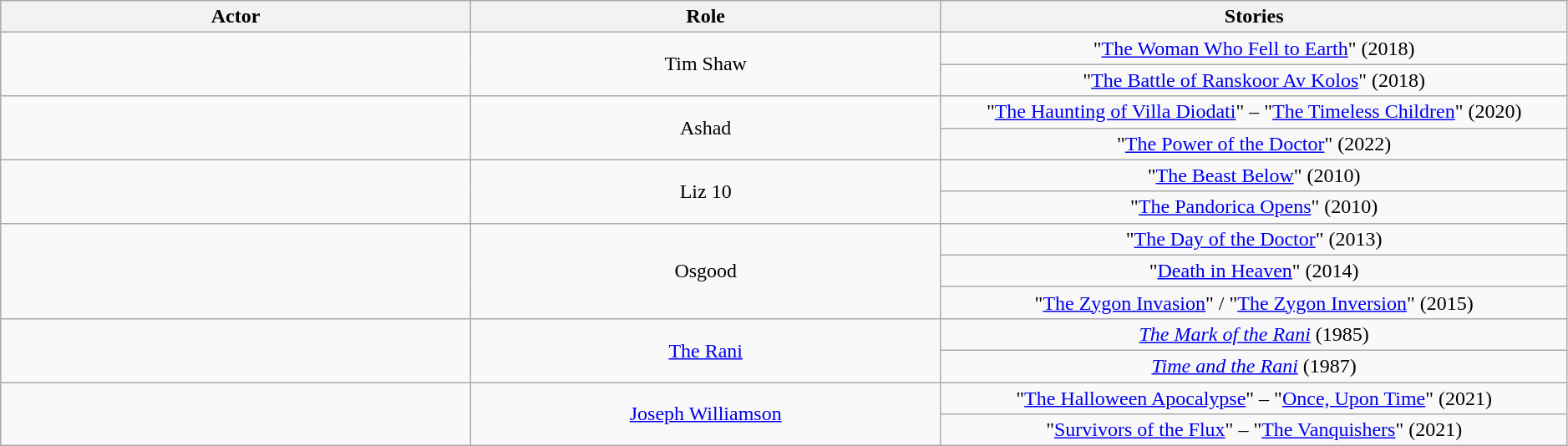<table class="wikitable plainrowheaders sortable" style="text-align:center; width:99%;">
<tr>
<th style="width:30%;">Actor</th>
<th scope="col" style="width:30%;">Role</th>
<th scope="col" style="width:40%;">Stories</th>
</tr>
<tr>
<td scope="row" rowspan="2"></td>
<td rowspan="2">Tim Shaw</td>
<td data-sort-value="277">"<a href='#'>The Woman Who Fell to Earth</a>" (2018)</td>
</tr>
<tr>
<td data-sort-value="286">"<a href='#'>The Battle of Ranskoor Av Kolos</a>" (2018)</td>
</tr>
<tr>
<td rowspan="2" scope="row"></td>
<td rowspan="2">Ashad</td>
<td data-sort-value="294">"<a href='#'>The Haunting of Villa Diodati</a>" – "<a href='#'>The Timeless Children</a>" (2020)</td>
</tr>
<tr>
<td data-sort-value="300">"<a href='#'>The Power of the Doctor</a>" (2022)</td>
</tr>
<tr>
<td scope="row" rowspan="2"></td>
<td rowspan="2">Liz 10</td>
<td data-sort-value="204">"<a href='#'>The Beast Below</a>" (2010)</td>
</tr>
<tr>
<td data-sort-value="212a">"<a href='#'>The Pandorica Opens</a>" (2010)</td>
</tr>
<tr>
<td scope="row" rowspan="3"></td>
<td rowspan="3">Osgood</td>
<td data-sort-value="240">"<a href='#'>The Day of the Doctor</a>" (2013)</td>
</tr>
<tr>
<td data-sort-value="252b">"<a href='#'>Death in Heaven</a>" (2014)</td>
</tr>
<tr>
<td data-sort-value="258a">"<a href='#'>The Zygon Invasion</a>" / "<a href='#'>The Zygon Inversion</a>" (2015)</td>
</tr>
<tr>
<td scope="row" rowspan="2"></td>
<td rowspan="2"><a href='#'>The Rani</a></td>
<td data-sort-value="139"><em><a href='#'>The Mark of the Rani</a></em> (1985)</td>
</tr>
<tr>
<td data-sort-value="144"><em><a href='#'>Time and the Rani</a></em> (1987)</td>
</tr>
<tr>
<td scope="row" rowspan="2"></td>
<td rowspan="2"><a href='#'>Joseph Williamson</a></td>
<td data-sort-value="297a">"<a href='#'>The Halloween Apocalypse</a>" – "<a href='#'>Once, Upon Time</a>" (2021)</td>
</tr>
<tr>
<td data-sort-value="297e">"<a href='#'>Survivors of the Flux</a>" – "<a href='#'>The Vanquishers</a>" (2021)</td>
</tr>
</table>
